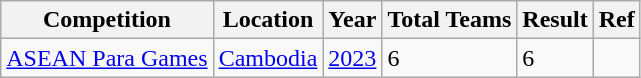<table class="wikitable">
<tr>
<th>Competition</th>
<th>Location</th>
<th>Year</th>
<th>Total Teams</th>
<th>Result</th>
<th>Ref</th>
</tr>
<tr>
<td><a href='#'>ASEAN Para Games</a></td>
<td><a href='#'>Cambodia</a></td>
<td><a href='#'>2023</a></td>
<td>6</td>
<td>6</td>
<td></td>
</tr>
</table>
